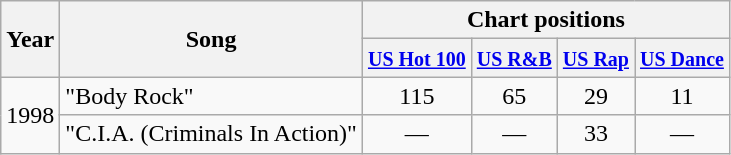<table class="wikitable">
<tr>
<th rowspan="2">Year</th>
<th rowspan="2">Song</th>
<th colspan="4">Chart positions</th>
</tr>
<tr>
<th><small> <a href='#'>US Hot 100</a></small></th>
<th><small> <a href='#'>US R&B</a></small></th>
<th><small> <a href='#'>US Rap</a></small></th>
<th><small> <a href='#'>US Dance</a></small></th>
</tr>
<tr>
<td rowspan="2">1998</td>
<td>"Body Rock"</td>
<td align=center>115</td>
<td align=center>65</td>
<td align=center>29</td>
<td align=center>11</td>
</tr>
<tr>
<td>"C.I.A. (Criminals In Action)"</td>
<td align=center>—</td>
<td align=center>—</td>
<td align=center>33</td>
<td align=center>—</td>
</tr>
</table>
